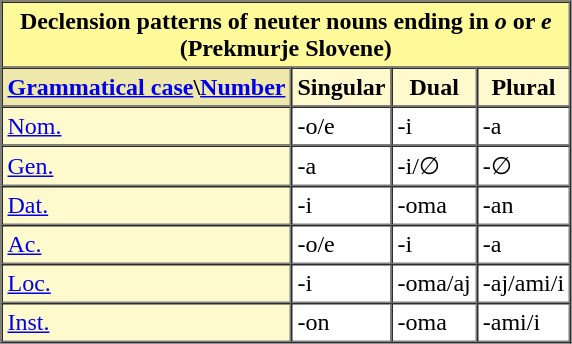<table border="1" cellpadding="3" cellspacing="0">
<tr>
<td style="background:#fffa99" colspan=4 align="center"><strong>Declension patterns of neuter nouns ending in <em>o</em> or <em>e</em><br>(Prekmurje Slovene)</strong></td>
</tr>
<tr style="background:#fffacd">
<th style="background:#eee8aa"><a href='#'>Grammatical case</a>\<a href='#'>Number</a></th>
<th>Singular</th>
<th>Dual</th>
<th>Plural</th>
</tr>
<tr>
<td style="background:#fffacd"><a href='#'>Nom.</a></td>
<td>-o/e</td>
<td>-i</td>
<td>-a</td>
</tr>
<tr>
<td style="background:#fffacd"><a href='#'>Gen.</a></td>
<td>-a</td>
<td>-i/∅</td>
<td>-∅</td>
</tr>
<tr>
<td style="background:#fffacd"><a href='#'>Dat.</a></td>
<td>-i</td>
<td>-oma</td>
<td>-an</td>
</tr>
<tr>
<td style="background:#fffacd"><a href='#'>Ac.</a></td>
<td>-o/e</td>
<td>-i</td>
<td>-a</td>
</tr>
<tr>
<td style="background:#fffacd"><a href='#'>Loc.</a></td>
<td>-i</td>
<td>-oma/aj</td>
<td>-aj/ami/i</td>
</tr>
<tr>
<td style="background:#fffacd"><a href='#'>Inst.</a></td>
<td>-on</td>
<td>-oma</td>
<td>-ami/i</td>
</tr>
</table>
